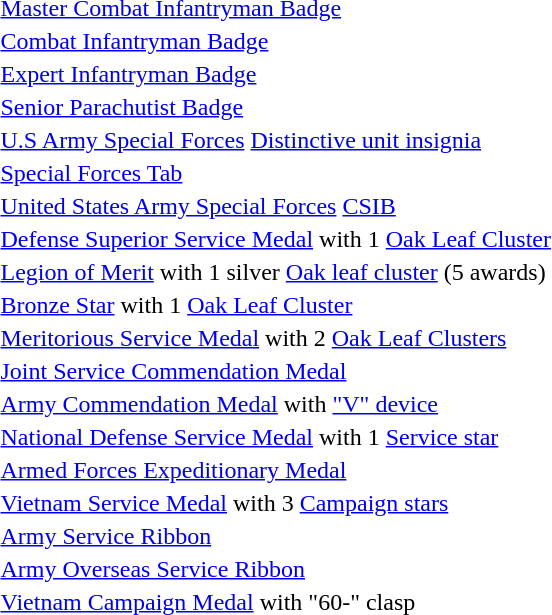<table>
<tr>
<td></td>
<td><a href='#'>Master Combat Infantryman Badge</a></td>
</tr>
<tr>
<td></td>
<td><a href='#'>Combat Infantryman Badge</a></td>
</tr>
<tr>
<td></td>
<td><a href='#'>Expert Infantryman Badge</a></td>
</tr>
<tr>
<td></td>
<td><a href='#'>Senior Parachutist Badge</a></td>
</tr>
<tr>
<td></td>
<td><a href='#'>U.S Army Special Forces</a> <a href='#'>Distinctive unit insignia</a></td>
</tr>
<tr>
<td></td>
<td><a href='#'>Special Forces Tab</a></td>
</tr>
<tr>
<td></td>
<td><a href='#'>United States Army Special Forces</a> <a href='#'>CSIB</a></td>
</tr>
<tr>
<td></td>
<td><a href='#'>Defense Superior Service Medal</a> with 1 <a href='#'>Oak Leaf Cluster</a></td>
</tr>
<tr>
<td></td>
<td><a href='#'>Legion of Merit</a> with 1 silver <a href='#'>Oak leaf cluster</a> (5 awards)</td>
</tr>
<tr>
<td></td>
<td><a href='#'>Bronze Star</a> with 1 <a href='#'>Oak Leaf Cluster</a></td>
</tr>
<tr>
<td><span></span><span></span></td>
<td><a href='#'>Meritorious Service Medal</a> with 2 <a href='#'>Oak Leaf Clusters</a></td>
</tr>
<tr>
<td></td>
<td><a href='#'>Joint Service Commendation Medal</a></td>
</tr>
<tr>
<td></td>
<td><a href='#'>Army Commendation Medal</a> with <a href='#'>"V" device</a></td>
</tr>
<tr>
<td></td>
<td><a href='#'>National Defense Service Medal</a> with 1 <a href='#'>Service star</a></td>
</tr>
<tr>
<td></td>
<td><a href='#'>Armed Forces Expeditionary Medal</a></td>
</tr>
<tr>
<td><span></span><span></span><span></span></td>
<td><a href='#'>Vietnam Service Medal</a> with 3 <a href='#'>Campaign stars</a></td>
</tr>
<tr>
<td></td>
<td><a href='#'>Army Service Ribbon</a></td>
</tr>
<tr>
<td></td>
<td><a href='#'>Army Overseas Service Ribbon</a></td>
</tr>
<tr>
<td></td>
<td><a href='#'>Vietnam Campaign Medal</a> with "60-" clasp</td>
</tr>
</table>
